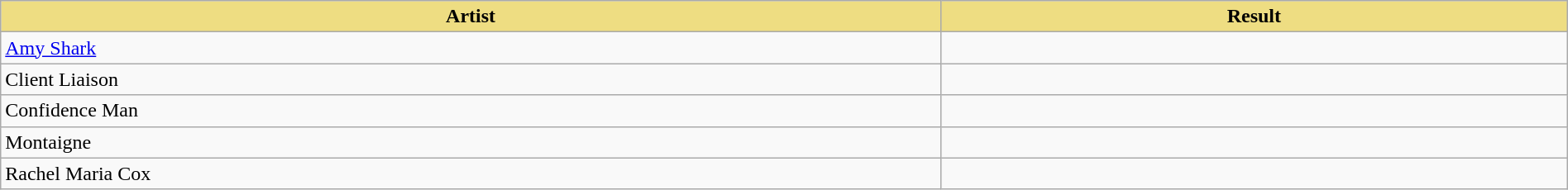<table class="wikitable" width=100%>
<tr>
<th style="width:15%;background:#EEDD82;">Artist</th>
<th style="width:10%;background:#EEDD82;">Result</th>
</tr>
<tr>
<td><a href='#'>Amy Shark</a></td>
<td></td>
</tr>
<tr>
<td>Client Liaison</td>
<td></td>
</tr>
<tr>
<td>Confidence Man</td>
<td></td>
</tr>
<tr>
<td>Montaigne</td>
<td></td>
</tr>
<tr>
<td>Rachel Maria Cox</td>
<td></td>
</tr>
</table>
